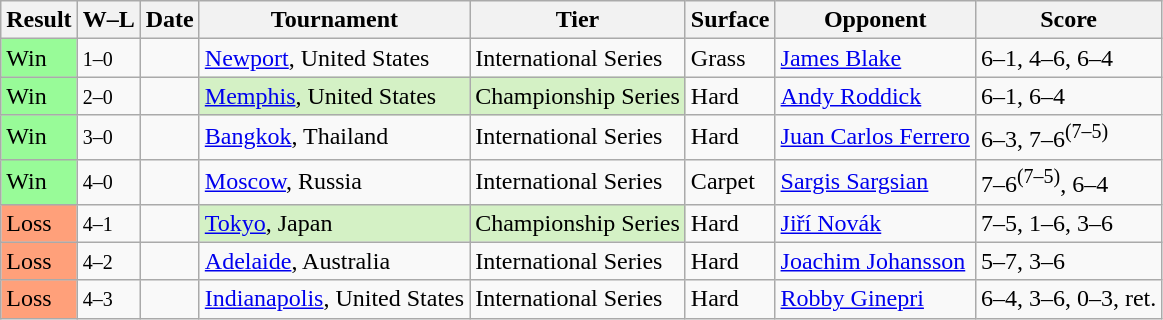<table class="sortable wikitable">
<tr>
<th>Result</th>
<th class="unsortable">W–L</th>
<th>Date</th>
<th>Tournament</th>
<th>Tier</th>
<th>Surface</th>
<th>Opponent</th>
<th class="unsortable">Score</th>
</tr>
<tr>
<td style="background:#98fb98;">Win</td>
<td><small>1–0</small></td>
<td><a href='#'></a></td>
<td><a href='#'>Newport</a>, United States</td>
<td>International Series</td>
<td>Grass</td>
<td> <a href='#'>James Blake</a></td>
<td>6–1, 4–6, 6–4</td>
</tr>
<tr>
<td style="background:#98fb98;">Win</td>
<td><small>2–0</small></td>
<td><a href='#'></a></td>
<td style="background:#d4f1c5;"><a href='#'>Memphis</a>, United States</td>
<td style="background:#d4f1c5;">Championship Series</td>
<td>Hard</td>
<td> <a href='#'>Andy Roddick</a></td>
<td>6–1, 6–4</td>
</tr>
<tr>
<td style="background:#98fb98;">Win</td>
<td><small>3–0</small></td>
<td><a href='#'></a></td>
<td><a href='#'>Bangkok</a>, Thailand</td>
<td>International Series</td>
<td>Hard</td>
<td> <a href='#'>Juan Carlos Ferrero</a></td>
<td>6–3, 7–6<sup>(7–5)</sup></td>
</tr>
<tr>
<td style="background:#98fb98;">Win</td>
<td><small>4–0</small></td>
<td><a href='#'></a></td>
<td><a href='#'>Moscow</a>, Russia</td>
<td>International Series</td>
<td>Carpet</td>
<td> <a href='#'>Sargis Sargsian</a></td>
<td>7–6<sup>(7–5)</sup>, 6–4</td>
</tr>
<tr>
<td style="background:#ffa07a;">Loss</td>
<td><small>4–1</small></td>
<td><a href='#'></a></td>
<td style="background:#d4f1c5;"><a href='#'>Tokyo</a>, Japan</td>
<td style="background:#d4f1c5;">Championship Series</td>
<td>Hard</td>
<td> <a href='#'>Jiří Novák</a></td>
<td>7–5, 1–6, 3–6</td>
</tr>
<tr>
<td style="background:#ffa07a;">Loss</td>
<td><small>4–2</small></td>
<td><a href='#'></a></td>
<td><a href='#'>Adelaide</a>, Australia</td>
<td>International Series</td>
<td>Hard</td>
<td> <a href='#'>Joachim Johansson</a></td>
<td>5–7, 3–6</td>
</tr>
<tr>
<td style="background:#ffa07a;">Loss</td>
<td><small>4–3</small></td>
<td><a href='#'></a></td>
<td><a href='#'>Indianapolis</a>, United States</td>
<td>International Series</td>
<td>Hard</td>
<td> <a href='#'>Robby Ginepri</a></td>
<td>6–4, 3–6, 0–3, ret.</td>
</tr>
</table>
